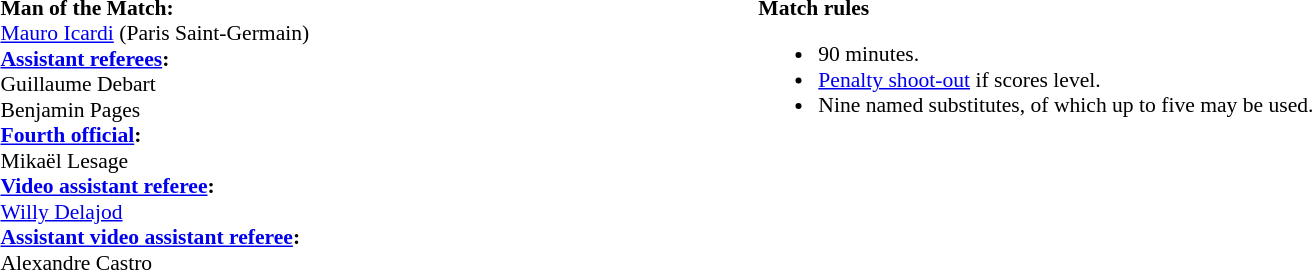<table width=100% style="font-size:90%">
<tr>
<td><br><strong>Man of the Match:</strong>
<br><a href='#'>Mauro Icardi</a> (Paris Saint-Germain)<br><strong><a href='#'>Assistant referees</a>:</strong>
<br>Guillaume Debart
<br>Benjamin Pages
<br><strong><a href='#'>Fourth official</a>:</strong>
<br>Mikaël Lesage
<br><strong><a href='#'>Video assistant referee</a>:</strong>
<br><a href='#'>Willy Delajod</a>
<br><strong><a href='#'>Assistant video assistant referee</a>:</strong>
<br>Alexandre Castro</td>
<td style="width:60%; vertical-align:top;"><br><strong>Match rules</strong><ul><li>90 minutes.</li><li><a href='#'>Penalty shoot-out</a> if scores level.</li><li>Nine named substitutes, of which up to five may be used.</li></ul></td>
</tr>
</table>
